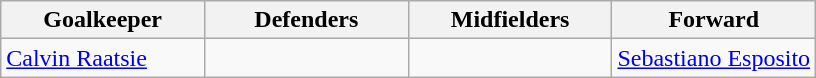<table class="wikitable">
<tr>
<th style="width:25%;">Goalkeeper</th>
<th style="width:25%;">Defenders</th>
<th style="width:25%;">Midfielders</th>
<th style="width:25%;">Forward</th>
</tr>
<tr style="vertical-align:top;">
<td> <a href='#'>Calvin Raatsie</a></td>
<td></td>
<td></td>
<td> <a href='#'>Sebastiano Esposito</a></td>
</tr>
</table>
